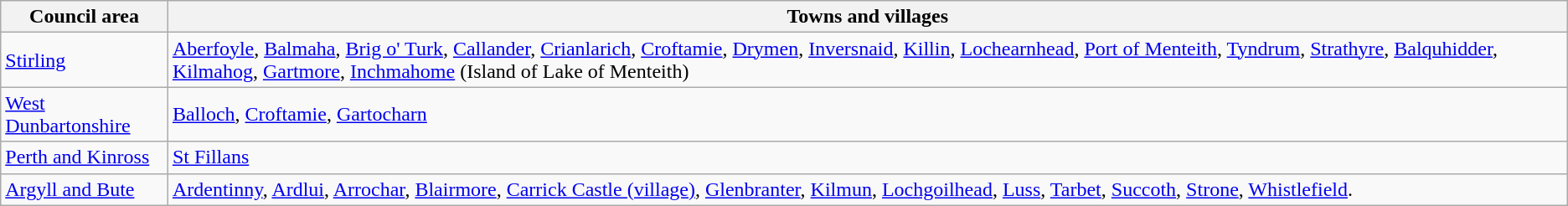<table class="wikitable">
<tr>
<th>Council area</th>
<th>Towns and villages</th>
</tr>
<tr>
<td><a href='#'>Stirling</a></td>
<td><a href='#'>Aberfoyle</a>, <a href='#'>Balmaha</a>, <a href='#'>Brig o' Turk</a>, <a href='#'>Callander</a>, <a href='#'>Crianlarich</a>, <a href='#'>Croftamie</a>, <a href='#'>Drymen</a>, <a href='#'>Inversnaid</a>, <a href='#'>Killin</a>, <a href='#'>Lochearnhead</a>, <a href='#'>Port of Menteith</a>, <a href='#'>Tyndrum</a>, <a href='#'>Strathyre</a>, <a href='#'>Balquhidder</a>, <a href='#'>Kilmahog</a>, <a href='#'>Gartmore</a>, <a href='#'>Inchmahome</a> (Island of Lake of Menteith)</td>
</tr>
<tr>
<td><a href='#'>West Dunbartonshire</a></td>
<td><a href='#'>Balloch</a>, <a href='#'>Croftamie</a>, <a href='#'>Gartocharn</a></td>
</tr>
<tr>
<td><a href='#'>Perth and Kinross</a></td>
<td><a href='#'>St Fillans</a></td>
</tr>
<tr>
<td><a href='#'>Argyll and Bute</a></td>
<td><a href='#'>Ardentinny</a>, <a href='#'>Ardlui</a>, <a href='#'>Arrochar</a>, <a href='#'>Blairmore</a>, <a href='#'>Carrick Castle (village)</a>, <a href='#'>Glenbranter</a>, <a href='#'>Kilmun</a>, <a href='#'>Lochgoilhead</a>, <a href='#'>Luss</a>, <a href='#'>Tarbet</a>, <a href='#'>Succoth</a>, <a href='#'>Strone</a>, <a href='#'>Whistlefield</a>.</td>
</tr>
</table>
